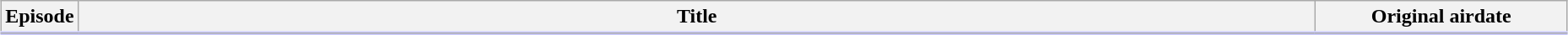<table class="wikitable" style="width:98%; margin:auto; background:#FFF;">
<tr style="border-bottom: 3px solid #CCF">
<th style="width:3em;">Episode</th>
<th>Title</th>
<th style="width:12em;">Original airdate</th>
</tr>
<tr>
</tr>
</table>
